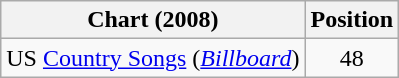<table class="wikitable sortable">
<tr>
<th scope="col">Chart (2008)</th>
<th scope="col">Position</th>
</tr>
<tr>
<td>US <a href='#'>Country Songs</a> (<em><a href='#'>Billboard</a></em>)</td>
<td align="center">48</td>
</tr>
</table>
